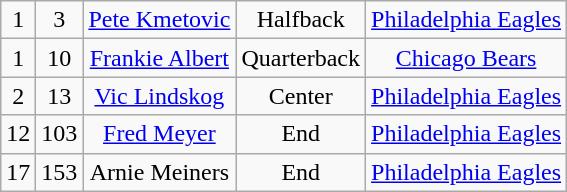<table class="wikitable" style="text-align:center">
<tr>
<td>1</td>
<td>3</td>
<td><a href='#'>Pete Kmetovic</a></td>
<td>Halfback</td>
<td><a href='#'>Philadelphia Eagles</a></td>
</tr>
<tr>
<td>1</td>
<td>10</td>
<td><a href='#'>Frankie Albert</a></td>
<td>Quarterback</td>
<td><a href='#'>Chicago Bears</a></td>
</tr>
<tr>
<td>2</td>
<td>13</td>
<td><a href='#'>Vic Lindskog</a></td>
<td>Center</td>
<td><a href='#'>Philadelphia Eagles</a></td>
</tr>
<tr>
<td>12</td>
<td>103</td>
<td><a href='#'>Fred Meyer</a></td>
<td>End</td>
<td><a href='#'>Philadelphia Eagles</a></td>
</tr>
<tr>
<td>17</td>
<td>153</td>
<td>Arnie Meiners</td>
<td>End</td>
<td><a href='#'>Philadelphia Eagles</a></td>
</tr>
</table>
